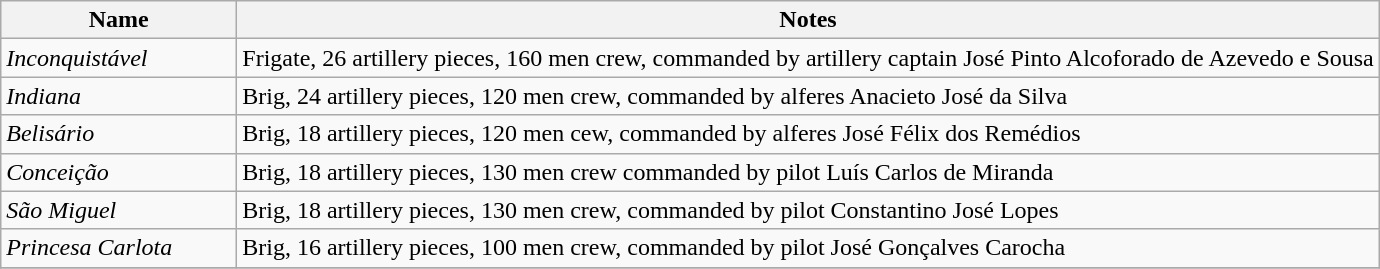<table class="wikitable" style="margin: 1em auto 1em auto">
<tr>
<th width="150">Name</th>
<th>Notes</th>
</tr>
<tr>
<td align="left"><em>Inconquistável</em></td>
<td align="left">Frigate, 26 artillery pieces, 160 men crew, commanded by artillery captain José Pinto Alcoforado de Azevedo e Sousa</td>
</tr>
<tr>
<td align="left"><em>Indiana</em></td>
<td align="left">Brig, 24 artillery pieces, 120 men crew, commanded by alferes Anacieto José da Silva</td>
</tr>
<tr>
<td align="left"><em>Belisário</em></td>
<td align="left">Brig, 18 artillery pieces, 120 men cew, commanded by alferes José Félix dos Remédios</td>
</tr>
<tr>
<td align="left"><em>Conceição</em></td>
<td align="left">Brig, 18 artillery pieces, 130 men crew commanded by pilot Luís Carlos de Miranda</td>
</tr>
<tr>
<td align="left"><em>São Miguel</em></td>
<td align="left">Brig, 18 artillery pieces, 130 men crew, commanded by pilot Constantino José Lopes</td>
</tr>
<tr>
<td align="left"><em>Princesa Carlota</em></td>
<td align="left">Brig, 16 artillery pieces, 100 men crew, commanded by pilot José Gonçalves Carocha</td>
</tr>
<tr>
</tr>
</table>
